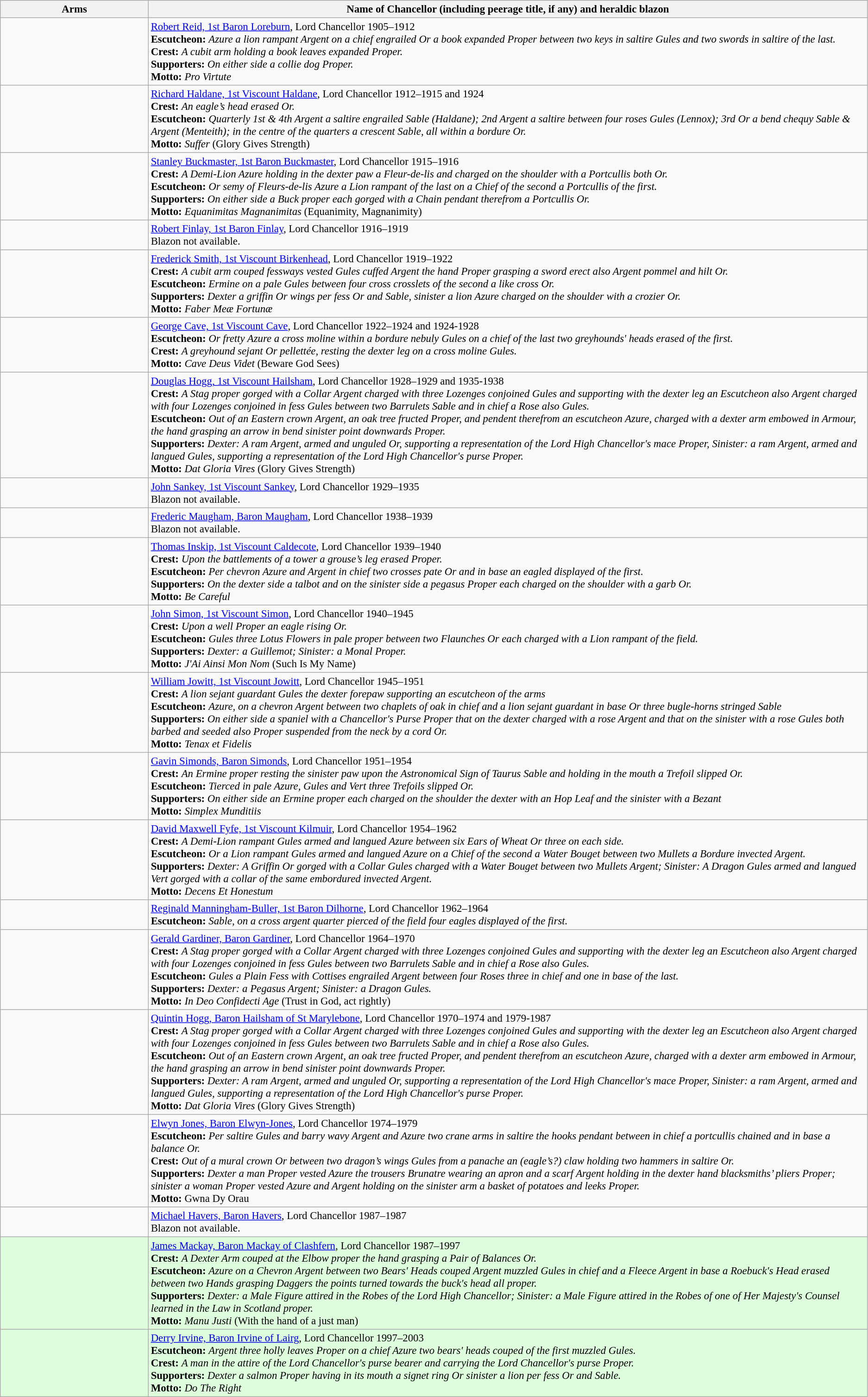<table class=wikitable style=font-size:95%>
<tr style="vertical-align:top; text-align:center;">
<th style="width:206px;">Arms</th>
<th>Name of Chancellor (including peerage title, if any) and heraldic blazon</th>
</tr>
<tr valign=top>
<td align=center></td>
<td><a href='#'>Robert Reid, 1st Baron Loreburn</a>, Lord Chancellor 1905–1912<br><strong>Escutcheon:</strong> <em>Azure a lion rampant Argent on a chief engrailed Or a book expanded Proper between two keys in saltire Gules and two swords in saltire of the last.</em><br>
<strong>Crest:</strong> <em>A cubit arm holding a book leaves expanded Proper.</em><br>
<strong>Supporters:</strong> <em>On either side a collie dog Proper.</em><br>
<strong>Motto:</strong> <em>Pro Virtute</em> </td>
</tr>
<tr valign=top>
<td align=center></td>
<td><a href='#'>Richard Haldane, 1st Viscount Haldane</a>, Lord Chancellor 1912–1915 and 1924<br><strong>Crest:</strong> <em>An eagle’s head erased Or.</em><br>
<strong>Escutcheon:</strong> <em>Quarterly 1st & 4th Argent a saltire engrailed Sable (Haldane); 2nd Argent a saltire between four roses Gules (Lennox); 3rd Or a bend chequy Sable & Argent (Menteith); in the centre of the quarters a crescent Sable, all within a bordure Or.</em> <br>
<strong>Motto:</strong> <em>Suffer </em> (Glory Gives Strength)</td>
</tr>
<tr valign=top>
<td align=center></td>
<td><a href='#'>Stanley Buckmaster, 1st Baron Buckmaster</a>, Lord Chancellor 1915–1916<br><strong>Crest:</strong> <em>A Demi-Lion Azure holding in the dexter paw a Fleur-de-lis and charged on the shoulder with a Portcullis both Or.</em><br>
<strong>Escutcheon:</strong> <em>Or semy of Fleurs-de-lis Azure a Lion rampant of the last on a Chief of the second a Portcullis of the first.</em> <br>
<strong>Supporters:</strong> <em>On either side a Buck proper each gorged with a Chain pendant therefrom a Portcullis Or.</em> <br>
<strong>Motto:</strong> <em>Equanimitas Magnanimitas</em> (Equanimity, Magnanimity)</td>
</tr>
<tr valign=top>
<td align=center></td>
<td><a href='#'>Robert Finlay, 1st Baron Finlay</a>, Lord Chancellor 1916–1919<br>Blazon not available.</td>
</tr>
<tr valign=top>
<td align=center></td>
<td><a href='#'>Frederick Smith, 1st Viscount Birkenhead</a>, Lord Chancellor 1919–1922<br><strong>Crest:</strong> <em>A cubit arm couped fessways vested Gules cuffed Argent the hand Proper grasping a sword erect also Argent pommel and hilt Or.</em><br>
<strong>Escutcheon:</strong> <em>Ermine on a pale Gules between four cross crosslets of the second a like cross Or.</em> <br>
<strong>Supporters:</strong> <em>Dexter a griffin Or wings per fess Or and Sable, sinister a lion Azure charged on the shoulder with a crozier Or.</em> <br>
<strong>Motto:</strong> <em>Faber Meæ Fortunæ</em></td>
</tr>
<tr valign=top>
<td align=center></td>
<td><a href='#'>George Cave, 1st Viscount Cave</a>, Lord Chancellor 1922–1924 and 1924-1928<br><strong>Escutcheon:</strong> <em>Or fretty Azure a cross moline within a bordure nebuly Gules on a chief of the last two greyhounds' heads erased of the first.</em><br>
<strong>Crest:</strong> <em>A greyhound sejant Or pellettée, resting the dexter leg on a cross moline Gules.</em><br>
<strong>Motto:</strong> <em>Cave Deus Videt</em> (Beware God Sees)</td>
</tr>
<tr valign=top>
<td align=center></td>
<td><a href='#'>Douglas Hogg, 1st Viscount Hailsham</a>, Lord Chancellor 1928–1929 and 1935-1938<br><strong>Crest:</strong> <em>A Stag proper gorged with a Collar Argent charged with three Lozenges conjoined Gules and supporting with the dexter leg an Escutcheon also Argent charged with four Lozenges conjoined in fess Gules between two Barrulets Sable and in chief a Rose also Gules.</em><br>
<strong>Escutcheon:</strong> <em>Out of an Eastern crown Argent, an oak tree fructed Proper, and pendent therefrom an escutcheon Azure, charged with a dexter arm embowed in Armour, the hand grasping an arrow in bend sinister point downwards Proper.</em> <br>
<strong>Supporters:</strong> <em>Dexter: A ram Argent, armed and unguled Or, supporting a representation of the Lord High Chancellor's mace Proper, Sinister: a ram Argent, armed and langued Gules, supporting a representation of the Lord High Chancellor's purse Proper.</em> <br>
<strong>Motto:</strong> <em>Dat Gloria Vires</em> (Glory Gives Strength)</td>
</tr>
<tr valign=top>
<td align=center></td>
<td><a href='#'>John Sankey, 1st Viscount Sankey</a>, Lord Chancellor 1929–1935<br>Blazon not available.</td>
</tr>
<tr valign=top>
<td align=center></td>
<td><a href='#'>Frederic Maugham, Baron Maugham</a>, Lord Chancellor 1938–1939<br>Blazon not available.</td>
</tr>
<tr valign=top>
<td align=center></td>
<td><a href='#'>Thomas Inskip, 1st Viscount Caldecote</a>, Lord Chancellor 1939–1940<br><strong>Crest:</strong> <em> Upon the battlements of a tower a grouse’s leg erased Proper.</em><br>
<strong>Escutcheon:</strong> <em>Per chevron Azure and Argent in chief two crosses pate Or and in base an eagled displayed of the first.</em> <br>
<strong>Supporters:</strong> <em>On the dexter side a talbot and on the sinister side a pegasus Proper each charged on the shoulder with a garb Or.</em> <br>
<strong>Motto:</strong> <em>Be Careful</em></td>
</tr>
<tr valign=top>
<td align=center></td>
<td><a href='#'>John Simon, 1st Viscount Simon</a>, Lord Chancellor 1940–1945<br><strong>Crest:</strong> <em> Upon a well Proper an eagle rising Or.</em><br>
<strong>Escutcheon:</strong> <em>Gules three Lotus Flowers in pale proper between two Flaunches Or each charged with a Lion rampant of the field.</em> <br>
<strong>Supporters:</strong> <em>Dexter:  a Guillemot;  Sinister:  a Monal Proper.</em> <br>
<strong>Motto:</strong> <em>J'Ai Ainsi Mon Nom</em> (Such Is My Name)</td>
</tr>
<tr valign=top>
<td align=center></td>
<td><a href='#'>William Jowitt, 1st Viscount Jowitt</a>, Lord Chancellor 1945–1951<br><strong>Crest:</strong> <em> A lion sejant guardant Gules the dexter forepaw supporting an escutcheon of the arms</em><br>
<strong>Escutcheon:</strong> <em>Azure, on a chevron Argent between two chaplets of oak in chief and a lion sejant guardant in base Or three bugle-horns stringed Sable</em> <br>
<strong>Supporters:</strong> <em>On either side a spaniel with a Chancellor's Purse Proper that on the dexter charged with a rose Argent and that on the sinister with a rose Gules both barbed and seeded also Proper suspended from the neck by a cord Or.</em> <br>
<strong>Motto:</strong> <em>Tenax et Fidelis</em></td>
</tr>
<tr valign=top>
<td align=center></td>
<td><a href='#'>Gavin Simonds, Baron Simonds</a>, Lord Chancellor 1951–1954<br><strong>Crest:</strong> <em>An Ermine proper resting the sinister paw upon the Astronomical Sign of Taurus Sable and holding in the mouth a Trefoil slipped Or.</em> <br>
<strong>Escutcheon:</strong> <em>Tierced in pale Azure, Gules and Vert three Trefoils slipped Or.</em> <br>
<strong>Supporters:</strong> <em>On either side an Ermine proper each charged on the shoulder the dexter with an Hop Leaf and the sinister with a Bezant</em> <br>
<strong>Motto:</strong> <em>Simplex Munditiis</em></td>
</tr>
<tr valign=top>
<td align=center></td>
<td><a href='#'>David Maxwell Fyfe, 1st Viscount Kilmuir</a>, Lord Chancellor 1954–1962<br><strong>Crest:</strong> <em>A Demi-Lion rampant Gules armed and langued Azure between six Ears of Wheat Or three on each side.</em><br>
<strong>Escutcheon:</strong> <em>Or a Lion rampant Gules armed and langued Azure on a Chief of the second a Water Bouget between two Mullets a Bordure invected Argent.</em> <br>
<strong>Supporters:</strong> <em>Dexter: A Griffin Or gorged with a Collar Gules charged with a Water Bouget between two Mullets Argent; Sinister: A Dragon Gules armed and langued Vert gorged with a collar of the same embordured invected Argent.</em> <br>
<strong>Motto:</strong> <em>Decens Et Honestum</em></td>
</tr>
<tr valign=top>
<td align=center></td>
<td><a href='#'>Reginald Manningham-Buller, 1st Baron Dilhorne</a>, Lord Chancellor 1962–1964<br><strong>Escutcheon:</strong> <em>Sable, on a cross argent quarter pierced of the field four eagles displayed of the first.</em></td>
</tr>
<tr valign=top>
<td align=center></td>
<td><a href='#'>Gerald Gardiner, Baron Gardiner</a>, Lord Chancellor 1964–1970<br><strong>Crest:</strong> <em>A Stag proper gorged with a Collar Argent charged with three Lozenges conjoined Gules and supporting with the dexter leg an Escutcheon also Argent charged with four Lozenges conjoined in fess Gules between two Barrulets Sable and in chief a Rose also Gules.</em><br>
<strong>Escutcheon:</strong> <em>Gules a Plain Fess with Cottises engrailed Argent between four Roses three in chief and one in base of the last.</em> <br>
<strong>Supporters:</strong> <em>Dexter: a Pegasus Argent; Sinister: a Dragon Gules.</em> <br>
<strong>Motto:</strong> <em>In Deo Confidecti Age</em> (Trust in God, act rightly)</td>
</tr>
<tr valign=top>
<td align=center></td>
<td><a href='#'>Quintin Hogg, Baron Hailsham of St Marylebone</a>, Lord Chancellor 1970–1974 and 1979-1987<br><strong>Crest:</strong> <em>A Stag proper gorged with a Collar Argent charged with three Lozenges conjoined Gules and supporting with the dexter leg an Escutcheon also Argent charged with four Lozenges conjoined in fess Gules between two Barrulets Sable and in chief a Rose also Gules.</em><br>
<strong>Escutcheon:</strong> <em>Out of an Eastern crown Argent, an oak tree fructed Proper, and pendent therefrom an escutcheon Azure, charged with a dexter arm embowed in Armour, the hand grasping an arrow in bend sinister point downwards Proper.</em> <br>
<strong>Supporters:</strong> <em>Dexter: A ram Argent, armed and unguled Or, supporting a representation of the Lord High Chancellor's mace Proper, Sinister: a ram Argent, armed and langued Gules, supporting a representation of the Lord High Chancellor's purse Proper.</em> <br>
<strong>Motto:</strong> <em>Dat Gloria Vires</em> (Glory Gives Strength)</td>
</tr>
<tr valign=top>
<td align=center></td>
<td><a href='#'>Elwyn Jones, Baron Elwyn-Jones</a>, Lord Chancellor 1974–1979<br><strong>Escutcheon:</strong> <em>Per saltire Gules and barry wavy Argent and Azure two crane arms in saltire the hooks pendant between in chief a portcullis chained and in base a balance Or.</em><br>
<strong>Crest:</strong> <em>Out of a mural crown Or between two dragon’s wings Gules from a panache an (eagle’s?) claw holding two hammers in saltire Or.</em><br>
<strong>Supporters:</strong> <em>Dexter a man Proper vested Azure the trousers Brunatre wearing an apron and a scarf Argent holding in the dexter hand blacksmiths’ pliers Proper; sinister a woman Proper vested Azure and Argent holding on the sinister arm a basket of potatoes and leeks Proper.</em><br>
<strong>Motto:</strong> Gwna Dy Orau</td>
</tr>
<tr valign=top>
<td align=center></td>
<td><a href='#'>Michael Havers, Baron Havers</a>, Lord Chancellor 1987–1987<br>Blazon not available.</td>
</tr>
<tr valign=top scope=row style="background:#DDFDDD">
<td align=center></td>
<td><a href='#'>James Mackay, Baron Mackay of Clashfern</a>, Lord Chancellor 1987–1997<br><strong>Crest:</strong> <em>A Dexter Arm couped at the Elbow proper the hand grasping a Pair of Balances Or.</em><br>
<strong>Escutcheon:</strong> <em>Azure on a Chevron Argent between two Bears' Heads couped Argent muzzled Gules in chief and a Fleece Argent in base a Roebuck's Head erased between two Hands grasping Daggers the points turned towards the buck's head all proper.</em> <br>
<strong>Supporters:</strong> <em>Dexter: a Male Figure attired in the Robes of the Lord High Chancellor; Sinister: a Male Figure attired in the Robes of one of Her Majesty's Counsel learned in the Law in Scotland proper.</em> <br>
<strong>Motto:</strong> <em>Manu Justi</em> (With the hand of a just man)</td>
</tr>
<tr valign=top scope=row style="background:#DDFDDD">
<td align=center></td>
<td><a href='#'>Derry Irvine, Baron Irvine of Lairg</a>, Lord Chancellor 1997–2003<br><strong>Escutcheon:</strong> <em>Argent three holly leaves Proper on a chief Azure two bears' heads couped of the first muzzled Gules.</em><br>
<strong>Crest:</strong> <em>A man in the attire of the Lord Chancellor's purse bearer and carrying the Lord Chancellor's purse Proper.</em><br>
<strong>Supporters:</strong> <em>Dexter a salmon Proper having in its mouth a signet ring Or sinister a lion per fess Or and Sable.</em><br>
<strong>Motto:</strong> <em>Do The Right</em></td>
</tr>
</table>
